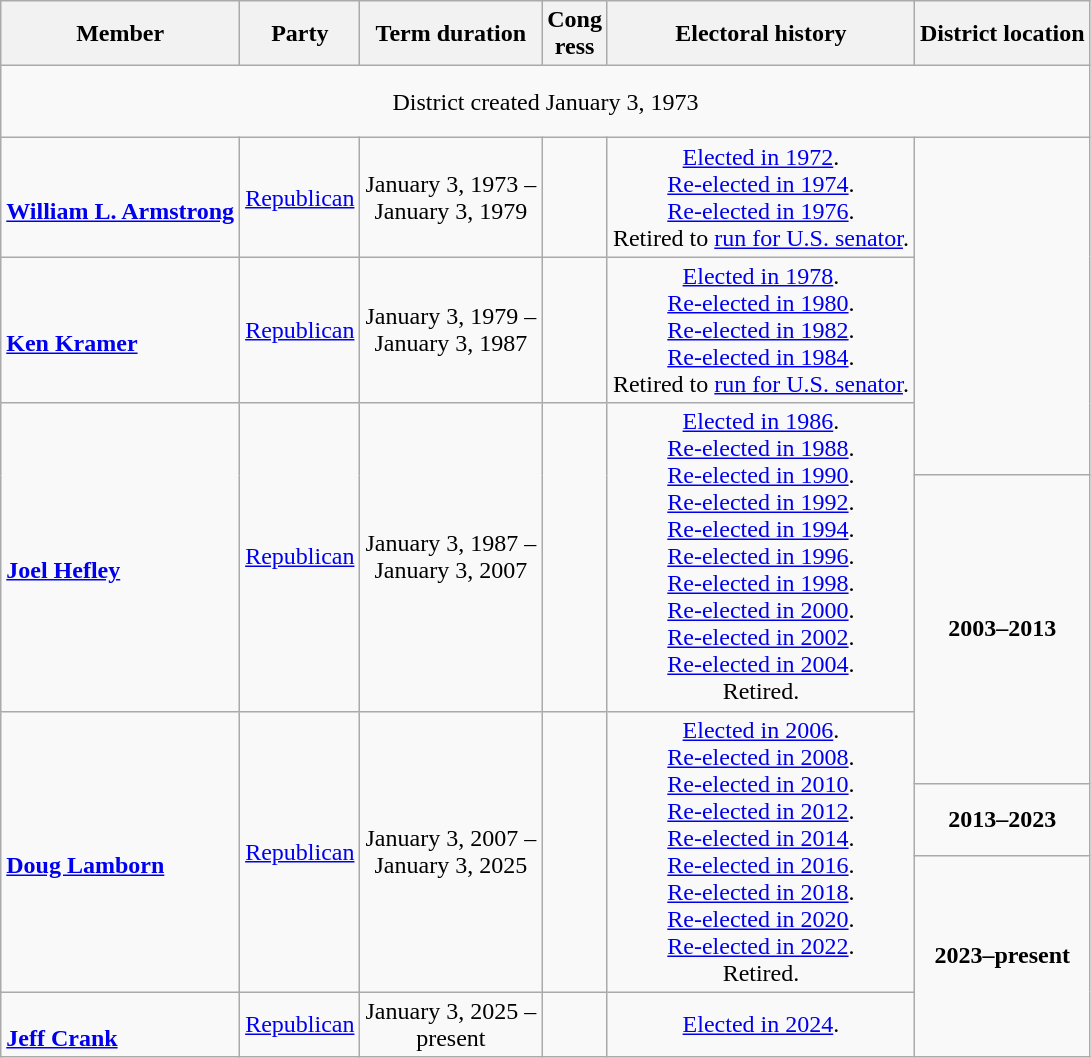<table class=wikitable style="text-align:center">
<tr>
<th>Member</th>
<th>Party</th>
<th>Term duration</th>
<th>Cong<br>ress</th>
<th>Electoral history</th>
<th>District location</th>
</tr>
<tr style="height:3em">
<td colspan=6>District created January 3, 1973</td>
</tr>
<tr style="height:3em">
<td align=left><br><strong><a href='#'>William L. Armstrong</a></strong><br></td>
<td><a href='#'>Republican</a></td>
<td nowrap>January 3, 1973 –<br>January 3, 1979</td>
<td></td>
<td><a href='#'>Elected in 1972</a>.<br><a href='#'>Re-elected in 1974</a>.<br><a href='#'>Re-elected in 1976</a>.<br>Retired to <a href='#'>run for U.S. senator</a>.</td>
</tr>
<tr style="height:3em">
<td align=left><br><strong><a href='#'>Ken Kramer</a></strong><br></td>
<td><a href='#'>Republican</a></td>
<td nowrap>January 3, 1979 –<br>January 3, 1987</td>
<td></td>
<td><a href='#'>Elected in 1978</a>.<br><a href='#'>Re-elected in 1980</a>.<br><a href='#'>Re-elected in 1982</a>.<br><a href='#'>Re-elected in 1984</a>.<br>Retired to <a href='#'>run for U.S. senator</a>.</td>
</tr>
<tr style="height:3em">
<td rowspan=2 align=left><br><strong><a href='#'>Joel Hefley</a></strong><br></td>
<td rowspan=2 ><a href='#'>Republican</a></td>
<td rowspan=2 nowrap>January 3, 1987 –<br>January 3, 2007</td>
<td rowspan=2></td>
<td rowspan=2><a href='#'>Elected in 1986</a>.<br><a href='#'>Re-elected in 1988</a>.<br><a href='#'>Re-elected in 1990</a>.<br><a href='#'>Re-elected in 1992</a>.<br><a href='#'>Re-elected in 1994</a>.<br><a href='#'>Re-elected in 1996</a>.<br><a href='#'>Re-elected in 1998</a>.<br><a href='#'>Re-elected in 2000</a>.<br><a href='#'>Re-elected in 2002</a>.<br><a href='#'>Re-elected in 2004</a>.<br>Retired.</td>
</tr>
<tr style="height:3em">
<td rowspan=2><strong>2003–2013</strong><br></td>
</tr>
<tr style="height:3em">
<td rowspan=3 align=left><br><strong><a href='#'>Doug Lamborn</a></strong><br></td>
<td rowspan=3 ><a href='#'>Republican</a></td>
<td rowspan=3 nowrap>January 3, 2007 –<br>January 3, 2025</td>
<td rowspan=3></td>
<td rowspan=3><a href='#'>Elected in 2006</a>.<br><a href='#'>Re-elected in 2008</a>.<br><a href='#'>Re-elected in 2010</a>.<br><a href='#'>Re-elected in 2012</a>.<br><a href='#'>Re-elected in 2014</a>.<br><a href='#'>Re-elected in 2016</a>.<br><a href='#'>Re-elected in 2018</a>.<br><a href='#'>Re-elected in 2020</a>.<br><a href='#'>Re-elected in 2022</a>. <br> Retired.</td>
</tr>
<tr style="height:3em">
<td><strong>2013–2023</strong><br></td>
</tr>
<tr style="height:3em">
<td rowspan="2"><strong>2023–present</strong><br></td>
</tr>
<tr>
<td align=left><br><strong><a href='#'>Jeff Crank</a></strong> <br></td>
<td><a href='#'>Republican</a></td>
<td>January 3, 2025 –<br>present</td>
<td></td>
<td><a href='#'>Elected in 2024</a>.</td>
</tr>
</table>
